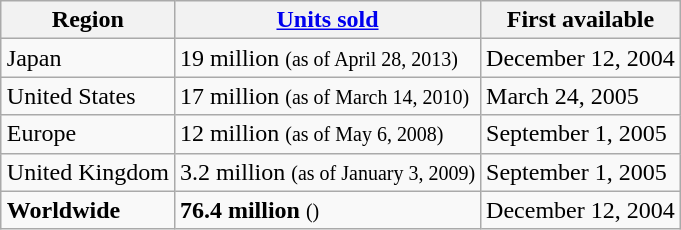<table class="wikitable" style="float:right; margin:0 0 0.5em 1em;">
<tr>
<th>Region</th>
<th><a href='#'>Units sold</a></th>
<th>First available</th>
</tr>
<tr>
<td>Japan</td>
<td>19 million <small>(as of April 28, 2013)</small></td>
<td>December 12, 2004</td>
</tr>
<tr>
<td>United States</td>
<td>17 million <small>(as of March 14, 2010)</small></td>
<td>March 24, 2005</td>
</tr>
<tr>
<td>Europe</td>
<td>12 million <small>(as of May 6, 2008)</small></td>
<td>September 1, 2005</td>
</tr>
<tr>
<td>United Kingdom</td>
<td>3.2 million <small>(as of January 3, 2009)</small></td>
<td>September 1, 2005</td>
</tr>
<tr>
<td><strong>Worldwide</strong></td>
<td><strong>76.4 million</strong> <small>()</small></td>
<td>December 12, 2004</td>
</tr>
</table>
